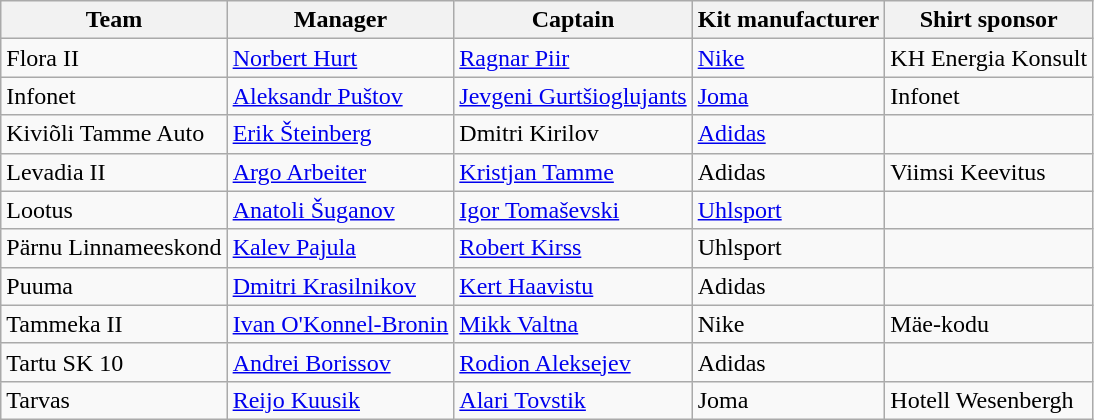<table class="wikitable sortable" style="text-align: left;">
<tr>
<th>Team</th>
<th>Manager</th>
<th>Captain</th>
<th>Kit manufacturer</th>
<th>Shirt sponsor</th>
</tr>
<tr>
<td>Flora II</td>
<td> <a href='#'>Norbert Hurt</a></td>
<td> <a href='#'>Ragnar Piir</a></td>
<td><a href='#'>Nike</a></td>
<td>KH Energia Konsult</td>
</tr>
<tr>
<td>Infonet</td>
<td> <a href='#'>Aleksandr Puštov</a></td>
<td> <a href='#'>Jevgeni Gurtšioglujants</a></td>
<td><a href='#'>Joma</a></td>
<td>Infonet</td>
</tr>
<tr>
<td>Kiviõli Tamme Auto</td>
<td> <a href='#'>Erik Šteinberg</a></td>
<td> Dmitri Kirilov</td>
<td><a href='#'>Adidas</a></td>
<td></td>
</tr>
<tr>
<td>Levadia II</td>
<td> <a href='#'>Argo Arbeiter</a></td>
<td> <a href='#'>Kristjan Tamme</a></td>
<td>Adidas</td>
<td>Viimsi Keevitus</td>
</tr>
<tr>
<td>Lootus</td>
<td> <a href='#'>Anatoli Šuganov</a></td>
<td> <a href='#'>Igor Tomaševski</a></td>
<td><a href='#'>Uhlsport</a></td>
<td></td>
</tr>
<tr>
<td>Pärnu Linnameeskond</td>
<td> <a href='#'>Kalev Pajula</a></td>
<td> <a href='#'>Robert Kirss</a></td>
<td>Uhlsport</td>
<td></td>
</tr>
<tr>
<td>Puuma</td>
<td> <a href='#'>Dmitri Krasilnikov</a></td>
<td> <a href='#'>Kert Haavistu</a></td>
<td>Adidas</td>
<td></td>
</tr>
<tr>
<td>Tammeka II</td>
<td> <a href='#'>Ivan O'Konnel-Bronin</a></td>
<td> <a href='#'>Mikk Valtna</a></td>
<td>Nike</td>
<td>Mäe-kodu</td>
</tr>
<tr>
<td>Tartu SK 10</td>
<td> <a href='#'>Andrei Borissov</a></td>
<td> <a href='#'>Rodion Aleksejev</a></td>
<td>Adidas</td>
<td></td>
</tr>
<tr>
<td>Tarvas</td>
<td> <a href='#'>Reijo Kuusik</a></td>
<td> <a href='#'>Alari Tovstik</a></td>
<td>Joma</td>
<td>Hotell Wesenbergh</td>
</tr>
</table>
